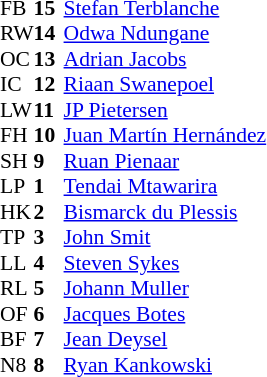<table style="font-size: 90%" cellspacing="0" cellpadding="0">
<tr>
<th width="20"></th>
<th width="20"></th>
</tr>
<tr>
<td>FB</td>
<td><strong>15</strong></td>
<td><a href='#'>Stefan Terblanche</a></td>
</tr>
<tr>
<td>RW</td>
<td><strong>14</strong></td>
<td><a href='#'>Odwa Ndungane</a></td>
<td></td>
<td></td>
</tr>
<tr>
<td>OC</td>
<td><strong>13</strong></td>
<td><a href='#'>Adrian Jacobs</a></td>
</tr>
<tr>
<td>IC</td>
<td><strong>12</strong></td>
<td><a href='#'>Riaan Swanepoel</a></td>
</tr>
<tr>
<td>LW</td>
<td><strong>11</strong></td>
<td><a href='#'>JP Pietersen</a></td>
</tr>
<tr>
<td>FH</td>
<td><strong>10</strong></td>
<td><a href='#'>Juan Martín Hernández</a></td>
</tr>
<tr>
<td>SH</td>
<td><strong>9</strong></td>
<td><a href='#'>Ruan Pienaar</a></td>
</tr>
<tr>
<td>LP</td>
<td><strong>1</strong></td>
<td><a href='#'>Tendai Mtawarira</a></td>
</tr>
<tr>
<td>HK</td>
<td><strong>2</strong></td>
<td><a href='#'>Bismarck du Plessis</a></td>
</tr>
<tr>
<td>TP</td>
<td><strong>3</strong></td>
<td><a href='#'>John Smit</a></td>
</tr>
<tr>
<td>LL</td>
<td><strong>4</strong></td>
<td><a href='#'>Steven Sykes</a></td>
</tr>
<tr>
<td>RL</td>
<td><strong>5</strong></td>
<td><a href='#'>Johann Muller</a></td>
<td></td>
<td></td>
</tr>
<tr>
<td>OF</td>
<td><strong>6</strong></td>
<td><a href='#'>Jacques Botes</a></td>
</tr>
<tr>
<td>BF</td>
<td><strong>7</strong></td>
<td><a href='#'>Jean Deysel</a></td>
<td></td>
<td></td>
</tr>
<tr>
<td>N8</td>
<td><strong>8</strong></td>
<td><a href='#'>Ryan Kankowski</a></td>
</tr>
</table>
